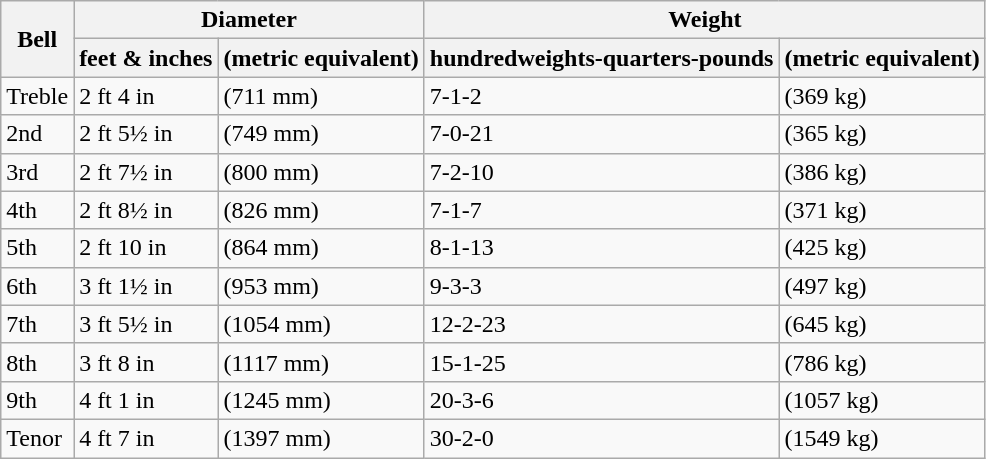<table class="wikitable">
<tr>
<th rowspan=2>Bell</th>
<th colspan=2>Diameter</th>
<th colspan=2>Weight</th>
</tr>
<tr>
<th>feet & inches</th>
<th>(metric equivalent)</th>
<th>hundredweights-quarters-pounds</th>
<th>(metric equivalent)</th>
</tr>
<tr>
<td>Treble</td>
<td>2 ft 4 in</td>
<td>(711 mm)</td>
<td>7-1-2</td>
<td>(369 kg)</td>
</tr>
<tr>
<td>2nd</td>
<td>2 ft 5½ in</td>
<td>(749 mm)</td>
<td>7-0-21</td>
<td>(365 kg)</td>
</tr>
<tr>
<td>3rd</td>
<td>2 ft 7½ in</td>
<td>(800 mm)</td>
<td>7-2-10</td>
<td>(386 kg)</td>
</tr>
<tr>
<td>4th</td>
<td>2 ft 8½ in</td>
<td>(826 mm)</td>
<td>7-1-7</td>
<td>(371 kg)</td>
</tr>
<tr>
<td>5th</td>
<td>2 ft 10 in</td>
<td>(864 mm)</td>
<td>8-1-13</td>
<td>(425 kg)</td>
</tr>
<tr>
<td>6th</td>
<td>3 ft 1½ in</td>
<td>(953 mm)</td>
<td>9-3-3</td>
<td>(497 kg)</td>
</tr>
<tr>
<td>7th</td>
<td>3 ft 5½ in</td>
<td>(1054 mm)</td>
<td>12-2-23</td>
<td>(645 kg)</td>
</tr>
<tr>
<td>8th</td>
<td>3 ft 8 in</td>
<td>(1117 mm)</td>
<td>15-1-25</td>
<td>(786 kg)</td>
</tr>
<tr>
<td>9th</td>
<td>4 ft 1 in</td>
<td>(1245 mm)</td>
<td>20-3-6</td>
<td>(1057 kg)</td>
</tr>
<tr>
<td>Tenor</td>
<td>4 ft 7 in</td>
<td>(1397 mm)</td>
<td>30-2-0</td>
<td>(1549 kg)</td>
</tr>
</table>
